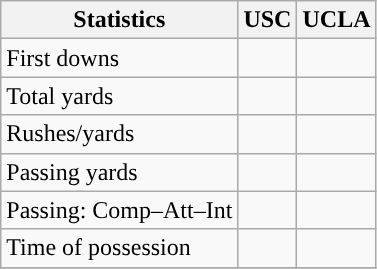<table class="wikitable" style="float: left;">
<tr>
<th>Statistics</th>
<th>USC</th>
<th>UCLA</th>
</tr>
<tr>
<td>First downs</td>
<td></td>
<td></td>
</tr>
<tr>
<td>Total yards</td>
<td></td>
<td></td>
</tr>
<tr>
<td>Rushes/yards</td>
<td></td>
<td></td>
</tr>
<tr>
<td>Passing yards</td>
<td></td>
<td></td>
</tr>
<tr>
<td>Passing: Comp–Att–Int</td>
<td></td>
<td></td>
</tr>
<tr>
<td>Time of possession</td>
<td></td>
<td></td>
</tr>
<tr>
</tr>
</table>
